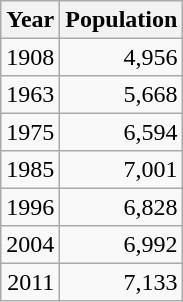<table class="wikitable" style="line-height:1.1em;">
<tr>
<th>Year</th>
<th>Population</th>
</tr>
<tr align="right">
<td>1908</td>
<td>4,956</td>
</tr>
<tr align="right">
<td>1963</td>
<td>5,668</td>
</tr>
<tr align="right">
<td>1975</td>
<td>6,594</td>
</tr>
<tr align="right">
<td>1985</td>
<td>7,001</td>
</tr>
<tr align="right">
<td>1996</td>
<td>6,828</td>
</tr>
<tr align="right">
<td>2004</td>
<td>6,992</td>
</tr>
<tr align="right">
<td>2011</td>
<td>7,133</td>
</tr>
</table>
